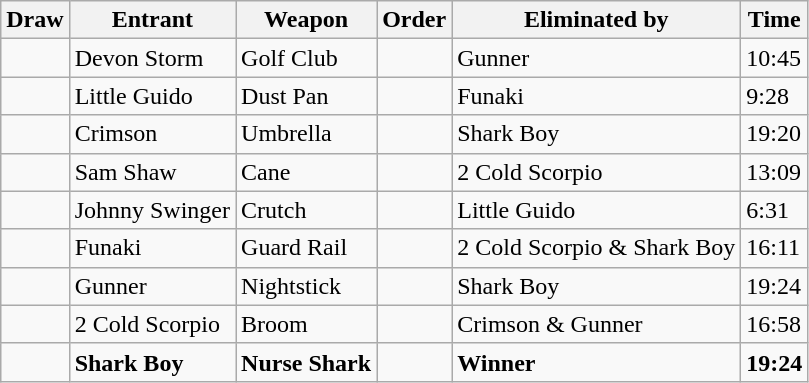<table class="wikitable sortable">
<tr>
<th>Draw</th>
<th>Entrant</th>
<th>Weapon</th>
<th>Order</th>
<th>Eliminated by</th>
<th>Time</th>
</tr>
<tr>
<td></td>
<td>Devon Storm</td>
<td>Golf Club</td>
<td></td>
<td>Gunner</td>
<td>10:45</td>
</tr>
<tr>
<td></td>
<td>Little Guido</td>
<td>Dust Pan</td>
<td></td>
<td>Funaki</td>
<td>9:28</td>
</tr>
<tr>
<td></td>
<td>Crimson</td>
<td>Umbrella</td>
<td></td>
<td>Shark Boy</td>
<td>19:20</td>
</tr>
<tr>
<td></td>
<td>Sam Shaw</td>
<td>Cane</td>
<td></td>
<td>2 Cold Scorpio</td>
<td>13:09</td>
</tr>
<tr>
<td></td>
<td>Johnny Swinger</td>
<td>Crutch</td>
<td></td>
<td>Little Guido</td>
<td>6:31</td>
</tr>
<tr>
<td></td>
<td>Funaki</td>
<td>Guard Rail</td>
<td></td>
<td>2 Cold Scorpio & Shark Boy</td>
<td>16:11</td>
</tr>
<tr>
<td></td>
<td>Gunner</td>
<td>Nightstick</td>
<td></td>
<td>Shark Boy</td>
<td>19:24</td>
</tr>
<tr>
<td></td>
<td>2 Cold Scorpio</td>
<td>Broom</td>
<td></td>
<td>Crimson & Gunner</td>
<td>16:58</td>
</tr>
<tr>
<td><strong></strong></td>
<td><strong>Shark Boy</strong></td>
<td><strong>Nurse Shark</strong></td>
<td><strong></strong></td>
<td><strong>Winner</strong></td>
<td><strong>19:24</strong></td>
</tr>
</table>
